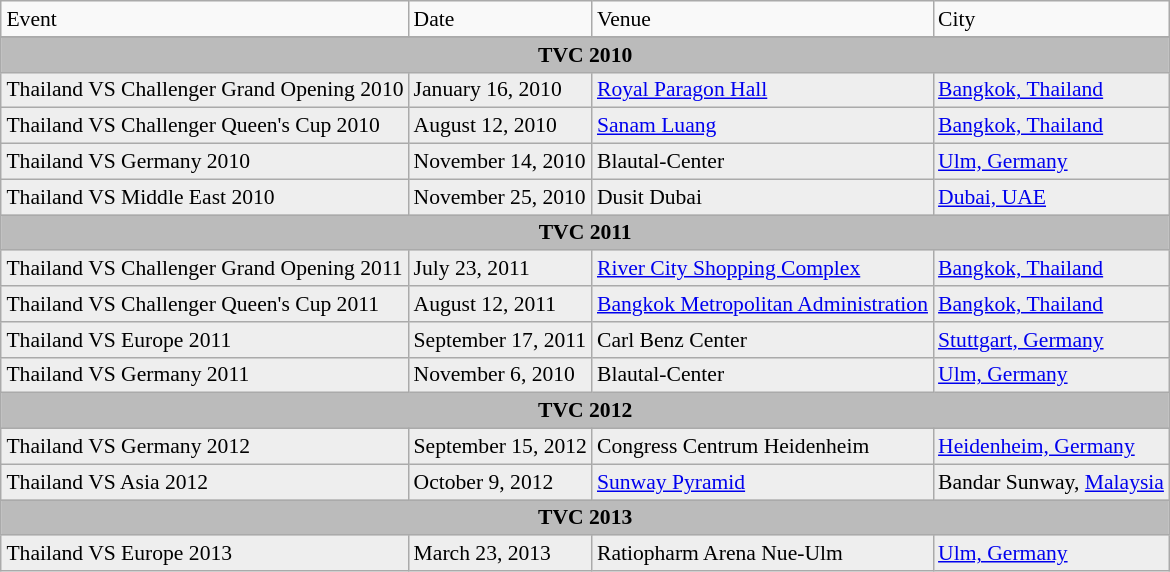<table class="sortable wikitable succession-box" style="margin:1.0em; font-size:90%;text-align:left;">
<tr>
<td>Event</td>
<td>Date</td>
<td>Venue</td>
<td>City</td>
</tr>
<tr>
</tr>
<tr>
<th style=background:#bbbbbb colspan=4>TVC 2010</th>
</tr>
<tr ! style=background:#eeeeee>
<td>Thailand VS Challenger Grand Opening 2010</td>
<td>January 16, 2010</td>
<td><a href='#'>Royal Paragon Hall</a></td>
<td> <a href='#'>Bangkok, Thailand</a></td>
</tr>
<tr ! style=background:#eeeeee>
<td>Thailand VS Challenger Queen's Cup 2010</td>
<td>August 12, 2010</td>
<td><a href='#'>Sanam Luang</a></td>
<td> <a href='#'>Bangkok, Thailand</a></td>
</tr>
<tr ! style=background:#eeeeee>
<td>Thailand VS Germany 2010</td>
<td>November 14, 2010</td>
<td>Blautal-Center</td>
<td> <a href='#'>Ulm, Germany</a></td>
</tr>
<tr ! style=background:#eeeeee>
<td>Thailand VS Middle East 2010</td>
<td>November 25, 2010</td>
<td>Dusit Dubai</td>
<td> <a href='#'>Dubai, UAE</a></td>
</tr>
<tr>
<th style=background:#bbbbbb colspan=4>TVC 2011</th>
</tr>
<tr ! style=background:#eeeeee>
<td>Thailand VS Challenger Grand Opening 2011</td>
<td>July 23, 2011</td>
<td><a href='#'>River City Shopping Complex</a></td>
<td> <a href='#'>Bangkok, Thailand</a></td>
</tr>
<tr ! style=background:#eeeeee>
<td>Thailand VS Challenger Queen's Cup 2011</td>
<td>August 12, 2011</td>
<td><a href='#'>Bangkok Metropolitan Administration</a></td>
<td> <a href='#'>Bangkok, Thailand</a></td>
</tr>
<tr ! style=background:#eeeeee>
<td>Thailand VS Europe 2011</td>
<td>September 17, 2011</td>
<td>Carl Benz Center</td>
<td> <a href='#'>Stuttgart, Germany</a></td>
</tr>
<tr ! style=background:#eeeeee>
<td>Thailand VS Germany 2011</td>
<td>November 6, 2010</td>
<td>Blautal-Center</td>
<td> <a href='#'>Ulm, Germany</a></td>
</tr>
<tr>
<th style=background:#bbbbbb colspan=4>TVC 2012</th>
</tr>
<tr ! style=background:#eeeeee>
<td>Thailand VS Germany 2012</td>
<td>September 15, 2012</td>
<td>Congress Centrum Heidenheim</td>
<td> <a href='#'>Heidenheim, Germany</a></td>
</tr>
<tr ! style=background:#eeeeee>
<td>Thailand VS Asia 2012</td>
<td>October 9, 2012</td>
<td><a href='#'>Sunway Pyramid</a></td>
<td> Bandar Sunway, <a href='#'>Malaysia</a></td>
</tr>
<tr>
<th style=background:#bbbbbb colspan=4>TVC 2013</th>
</tr>
<tr ! style=background:#eeeeee>
<td>Thailand VS Europe 2013</td>
<td>March 23, 2013</td>
<td>Ratiopharm Arena Nue-Ulm</td>
<td> <a href='#'>Ulm, Germany</a></td>
</tr>
</table>
